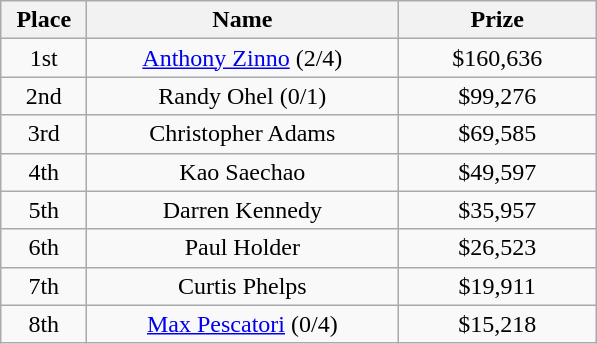<table class="wikitable">
<tr>
<th width="50">Place</th>
<th width="200">Name</th>
<th width="125">Prize</th>
</tr>
<tr>
<td align = "center">1st</td>
<td align = "center"> <a href='#'>Anthony Zinno</a> (2/4)</td>
<td align="center">$160,636</td>
</tr>
<tr>
<td align = "center">2nd</td>
<td align = "center"> Randy Ohel (0/1)</td>
<td align="center">$99,276</td>
</tr>
<tr>
<td align = "center">3rd</td>
<td align = "center"> Christopher Adams</td>
<td align="center">$69,585</td>
</tr>
<tr>
<td align = "center">4th</td>
<td align = "center"> Kao Saechao</td>
<td align="center">$49,597</td>
</tr>
<tr>
<td align = "center">5th</td>
<td align = "center"> Darren Kennedy</td>
<td align="center">$35,957</td>
</tr>
<tr>
<td align = "center">6th</td>
<td align = "center"> Paul Holder</td>
<td align="center">$26,523</td>
</tr>
<tr>
<td align = "center">7th</td>
<td align = "center"> Curtis Phelps</td>
<td align="center">$19,911</td>
</tr>
<tr>
<td align = "center">8th</td>
<td align = "center"> <a href='#'>Max Pescatori</a> (0/4)</td>
<td align="center">$15,218</td>
</tr>
</table>
